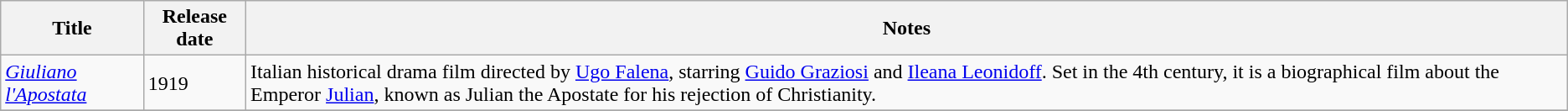<table class="wikitable sortable">
<tr>
<th scope="col">Title</th>
<th scope="col">Release date</th>
<th scope="col" class="unsortable">Notes</th>
</tr>
<tr>
<td><em><a href='#'>Giuliano l'Apostata</a></em></td>
<td>1919</td>
<td>Italian historical drama film directed by <a href='#'>Ugo Falena</a>, starring <a href='#'>Guido Graziosi</a> and <a href='#'>Ileana Leonidoff</a>. Set in the 4th century, it is a biographical film about the Emperor <a href='#'>Julian</a>, known as Julian the Apostate for his rejection of Christianity.</td>
</tr>
<tr>
</tr>
</table>
